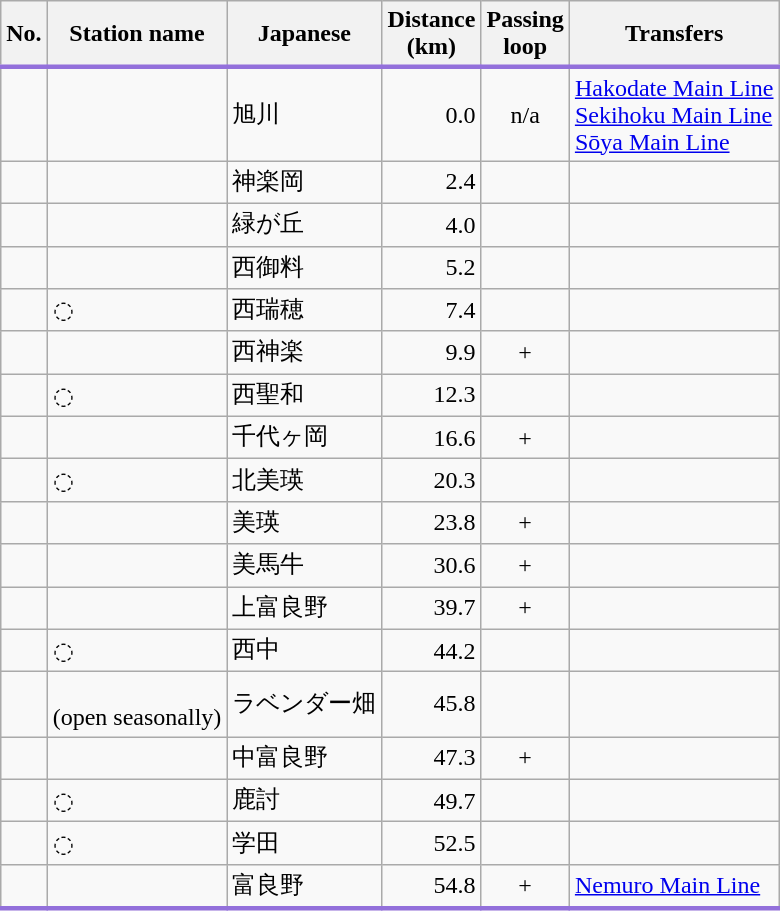<table class="wikitable">
<tr>
<th>No.</th>
<th>Station name</th>
<th>Japanese</th>
<th>Distance<br>(km)</th>
<th>Passing<br>loop</th>
<th>Transfers</th>
</tr>
<tr style="border-top:mediumpurple solid 3px;">
<td></td>
<td></td>
<td>旭川</td>
<td align=right>0.0</td>
<td align=center>n/a</td>
<td> <a href='#'>Hakodate Main Line</a><br> <a href='#'>Sekihoku Main Line</a><br> <a href='#'>Sōya Main Line</a></td>
</tr>
<tr>
<td></td>
<td></td>
<td>神楽岡</td>
<td align=right>2.4</td>
<td align=center> </td>
<td></td>
</tr>
<tr>
<td></td>
<td></td>
<td>緑が丘</td>
<td align=right>4.0</td>
<td align=center> </td>
<td></td>
</tr>
<tr>
<td></td>
<td></td>
<td>西御料</td>
<td align=right>5.2</td>
<td align=center> </td>
<td></td>
</tr>
<tr>
<td></td>
<td> ◌</td>
<td>西瑞穂</td>
<td align=right>7.4</td>
<td align=center> </td>
<td></td>
</tr>
<tr>
<td></td>
<td></td>
<td>西神楽</td>
<td align=right>9.9</td>
<td align=center>+</td>
<td></td>
</tr>
<tr>
<td></td>
<td> ◌</td>
<td>西聖和</td>
<td align=right>12.3</td>
<td align=center> </td>
<td></td>
</tr>
<tr>
<td></td>
<td></td>
<td>千代ヶ岡</td>
<td align=right>16.6</td>
<td align=center>+</td>
<td></td>
</tr>
<tr>
<td></td>
<td> ◌</td>
<td>北美瑛</td>
<td align=right>20.3</td>
<td align=center> </td>
<td></td>
</tr>
<tr>
<td></td>
<td></td>
<td>美瑛</td>
<td align=right>23.8</td>
<td align=center>+</td>
<td></td>
</tr>
<tr>
<td></td>
<td></td>
<td>美馬牛</td>
<td align=right>30.6</td>
<td align=center>+</td>
<td></td>
</tr>
<tr>
<td></td>
<td></td>
<td>上富良野</td>
<td align=right>39.7</td>
<td align=center>+</td>
<td></td>
</tr>
<tr>
<td></td>
<td> ◌</td>
<td>西中</td>
<td align=right>44.2</td>
<td align=center> </td>
<td></td>
</tr>
<tr>
<td></td>
<td><br>(open seasonally)</td>
<td>ラベンダー畑</td>
<td align=right>45.8</td>
<td align=center> </td>
<td></td>
</tr>
<tr>
<td></td>
<td></td>
<td>中富良野</td>
<td align=right>47.3</td>
<td align=center>+</td>
<td></td>
</tr>
<tr>
<td></td>
<td> ◌</td>
<td>鹿討</td>
<td align=right>49.7</td>
<td align=center> </td>
<td></td>
</tr>
<tr>
<td></td>
<td> ◌</td>
<td>学田</td>
<td align=right>52.5</td>
<td align=center> </td>
<td></td>
</tr>
<tr style="border-bottom:mediumpurple 3px solid;">
<td></td>
<td></td>
<td>富良野</td>
<td align=right>54.8</td>
<td align=center>+</td>
<td> <a href='#'>Nemuro Main Line</a></td>
</tr>
</table>
